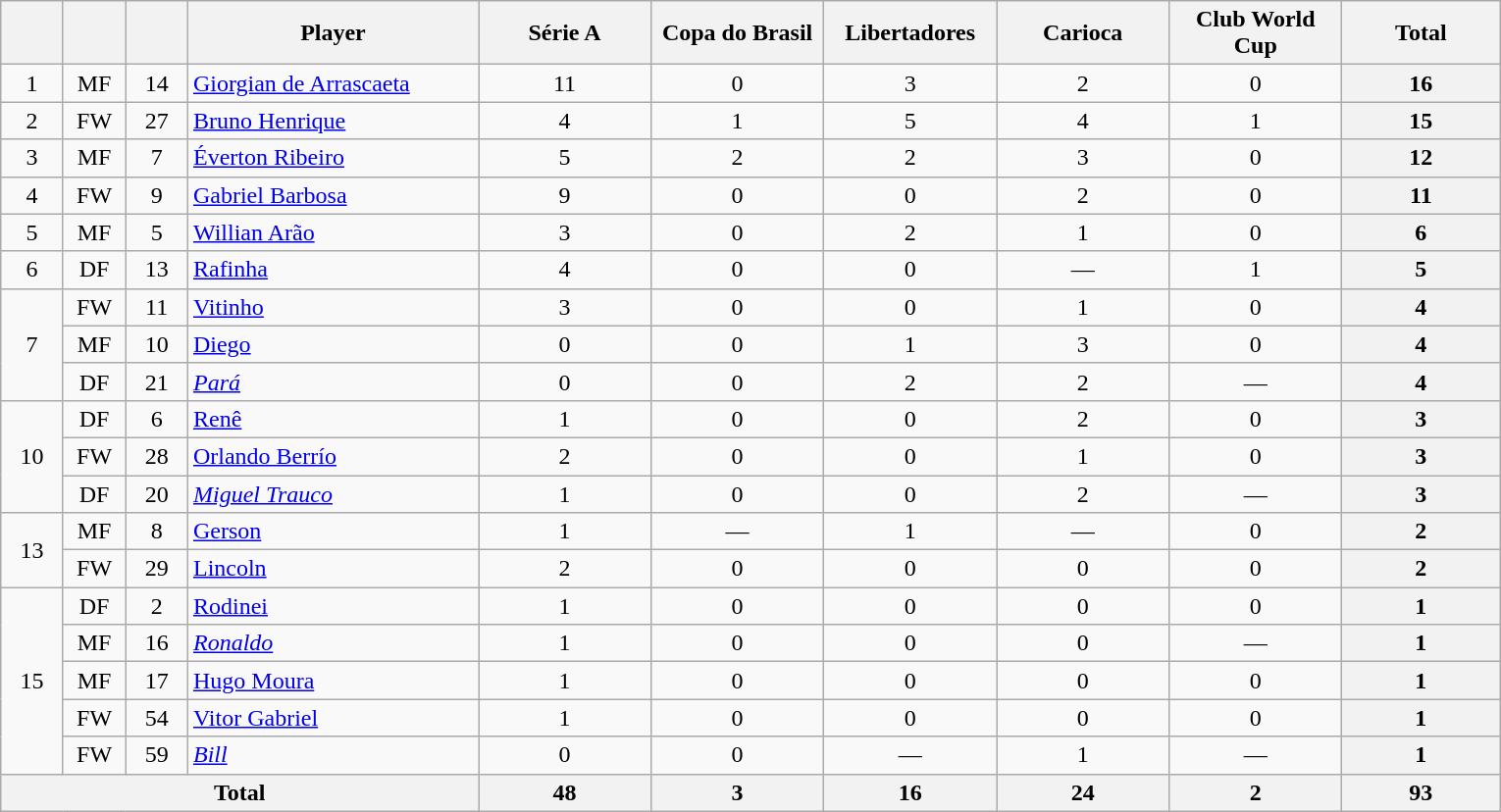<table class="wikitable sortable" style="text-align:center">
<tr>
<th style="width:35px;"></th>
<th style="width:35px;"></th>
<th style="width:35px;"></th>
<th style="width:190px;">Player</th>
<th style="width:110px;">Série A</th>
<th style="width:110px;">Copa do Brasil</th>
<th style="width:110px;">Libertadores</th>
<th style="width:110px;">Carioca</th>
<th style="width:110px;">Club World Cup</th>
<th style="width:100px;">Total</th>
</tr>
<tr>
<td>1</td>
<td>MF</td>
<td>14</td>
<td align="left"> <a href='#'>Giorgian de Arrascaeta</a></td>
<td>11</td>
<td>0</td>
<td>3</td>
<td>2</td>
<td>0</td>
<th>16</th>
</tr>
<tr>
<td>2</td>
<td>FW</td>
<td>27</td>
<td align="left"> <a href='#'>Bruno Henrique</a></td>
<td>4</td>
<td>1</td>
<td>5</td>
<td>4</td>
<td>1</td>
<th>15</th>
</tr>
<tr>
<td>3</td>
<td>MF</td>
<td>7</td>
<td align="left"> <a href='#'>Éverton Ribeiro</a></td>
<td>5</td>
<td>2</td>
<td>2</td>
<td>3</td>
<td>0</td>
<th>12</th>
</tr>
<tr>
<td>4</td>
<td>FW</td>
<td>9</td>
<td align="left"> <a href='#'>Gabriel Barbosa</a></td>
<td>9</td>
<td>0</td>
<td>0</td>
<td>2</td>
<td>0</td>
<th>11</th>
</tr>
<tr>
<td>5</td>
<td>MF</td>
<td>5</td>
<td align="left"> <a href='#'>Willian Arão</a></td>
<td>3</td>
<td>0</td>
<td>2</td>
<td>1</td>
<td>0</td>
<th>6</th>
</tr>
<tr>
<td>6</td>
<td>DF</td>
<td>13</td>
<td align="left"> <a href='#'>Rafinha</a></td>
<td>4</td>
<td>0</td>
<td>0</td>
<td>—</td>
<td>1</td>
<th>5</th>
</tr>
<tr>
<td rowspan="3">7</td>
<td>FW</td>
<td>11</td>
<td align="left"> <a href='#'>Vitinho</a></td>
<td>3</td>
<td>0</td>
<td>0</td>
<td>1</td>
<td>0</td>
<th>4</th>
</tr>
<tr>
<td>MF</td>
<td>10</td>
<td align="left"> <a href='#'>Diego</a></td>
<td>0</td>
<td>0</td>
<td>1</td>
<td>3</td>
<td>0</td>
<th>4</th>
</tr>
<tr>
<td>DF</td>
<td>21</td>
<td align="left"> <a href='#'><em>Pará</em></a></td>
<td>0</td>
<td>0</td>
<td>2</td>
<td>2</td>
<td>—</td>
<th>4</th>
</tr>
<tr>
<td rowspan="3">10</td>
<td>DF</td>
<td>6</td>
<td align="left"> <a href='#'>Renê</a></td>
<td>1</td>
<td>0</td>
<td>0</td>
<td>2</td>
<td>0</td>
<th>3</th>
</tr>
<tr>
<td>FW</td>
<td>28</td>
<td align="left"> <a href='#'>Orlando Berrío</a></td>
<td>2</td>
<td>0</td>
<td>0</td>
<td>1</td>
<td>0</td>
<th>3</th>
</tr>
<tr>
<td>DF</td>
<td>20</td>
<td align="left"> <em><a href='#'>Miguel Trauco</a></em></td>
<td>1</td>
<td>0</td>
<td>0</td>
<td>2</td>
<td>—</td>
<th>3</th>
</tr>
<tr>
<td rowspan="2">13</td>
<td>MF</td>
<td>8</td>
<td align="left"> <a href='#'>Gerson</a></td>
<td>1</td>
<td>—</td>
<td>1</td>
<td>—</td>
<td>0</td>
<th>2</th>
</tr>
<tr>
<td>FW</td>
<td>29</td>
<td align="left"> <a href='#'>Lincoln</a></td>
<td>2</td>
<td>0</td>
<td>0</td>
<td>0</td>
<td>0</td>
<th>2</th>
</tr>
<tr>
<td rowspan="5">15</td>
<td>DF</td>
<td>2</td>
<td align="left"> <a href='#'>Rodinei</a></td>
<td>1</td>
<td>0</td>
<td>0</td>
<td>0</td>
<td>0</td>
<th>1</th>
</tr>
<tr>
<td>MF</td>
<td>16</td>
<td align="left"> <a href='#'><em>Ronaldo</em></a></td>
<td>1</td>
<td>0</td>
<td>0</td>
<td>0</td>
<td>—</td>
<th>1</th>
</tr>
<tr>
<td>MF</td>
<td>17</td>
<td align="left"> <a href='#'>Hugo Moura</a></td>
<td>1</td>
<td>0</td>
<td>0</td>
<td>0</td>
<td>0</td>
<th>1</th>
</tr>
<tr>
<td>FW</td>
<td>54</td>
<td align="left"> <a href='#'>Vitor Gabriel</a></td>
<td>1</td>
<td>0</td>
<td>0</td>
<td>0</td>
<td>0</td>
<th>1</th>
</tr>
<tr>
<td>FW</td>
<td>59</td>
<td align="left"> <a href='#'><em>Bill</em></a></td>
<td>0</td>
<td>0</td>
<td>—</td>
<td>1</td>
<td>—</td>
<th>1</th>
</tr>
<tr>
<th colspan="4">Total</th>
<th>48</th>
<th>3</th>
<th>16</th>
<th>24</th>
<th>2</th>
<th>93</th>
</tr>
</table>
